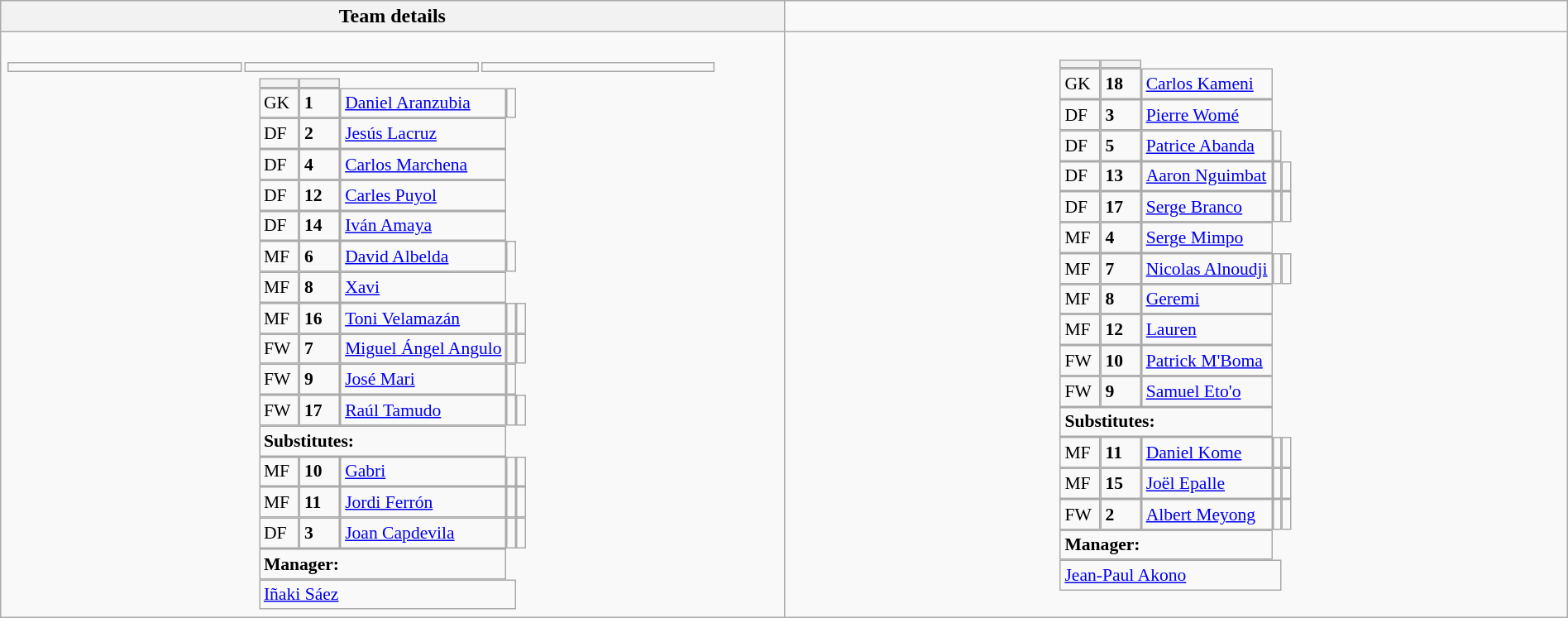<table style="width:100%" class="wikitable mw-collapsible mw-collapsed">
<tr>
<th>Team details</th>
</tr>
<tr>
<td><br><table width=92% |>
<tr>
<td></td>
<td></td>
<td></td>
</tr>
</table>

<table style="font-size:90%; margin:0.2em auto;" cellspacing="0" cellpadding="0">
<tr>
<th width="25"></th>
<th width="25"></th>
</tr>
<tr>
<td>GK</td>
<td><strong>1</strong></td>
<td><a href='#'>Daniel Aranzubia</a></td>
<td></td>
</tr>
<tr>
<td>DF</td>
<td><strong>2</strong></td>
<td><a href='#'>Jesús Lacruz</a></td>
</tr>
<tr>
<td>DF</td>
<td><strong>4</strong></td>
<td><a href='#'>Carlos Marchena</a></td>
</tr>
<tr>
<td>DF</td>
<td><strong>12</strong></td>
<td><a href='#'>Carles Puyol</a></td>
</tr>
<tr>
<td>DF</td>
<td><strong>14</strong></td>
<td><a href='#'>Iván Amaya</a></td>
</tr>
<tr>
<td>MF</td>
<td><strong>6</strong></td>
<td><a href='#'>David Albelda</a></td>
<td></td>
</tr>
<tr>
<td>MF</td>
<td><strong>8</strong></td>
<td><a href='#'>Xavi</a></td>
</tr>
<tr>
<td>MF</td>
<td><strong>16</strong></td>
<td><a href='#'>Toni Velamazán</a></td>
<td></td>
<td></td>
</tr>
<tr>
<td>FW</td>
<td><strong>7</strong></td>
<td><a href='#'>Miguel Ángel Angulo</a></td>
<td></td>
<td></td>
</tr>
<tr>
<td>FW</td>
<td><strong>9</strong></td>
<td><a href='#'>José Mari</a></td>
<td></td>
</tr>
<tr>
<td>FW</td>
<td><strong>17</strong></td>
<td><a href='#'>Raúl Tamudo</a></td>
<td></td>
<td></td>
</tr>
<tr>
<td colspan=3><strong>Substitutes:</strong></td>
</tr>
<tr>
<td>MF</td>
<td><strong>10</strong></td>
<td><a href='#'>Gabri</a></td>
<td></td>
<td></td>
</tr>
<tr>
<td>MF</td>
<td><strong>11</strong></td>
<td><a href='#'>Jordi Ferrón</a></td>
<td></td>
<td></td>
</tr>
<tr>
<td>DF</td>
<td><strong>3</strong></td>
<td><a href='#'>Joan Capdevila</a></td>
<td></td>
<td></td>
</tr>
<tr>
<td colspan=3><strong>Manager:</strong></td>
</tr>
<tr>
<td colspan=4> <a href='#'>Iñaki Sáez</a></td>
</tr>
</table>
</td>
<td valign="top" width="50%"><br><table cellspacing="0" cellpadding="0" style="font-size:90%;margin:auto">
<tr>
<th width="25"></th>
<th width="25"></th>
</tr>
<tr>
<td>GK</td>
<td><strong>18</strong></td>
<td><a href='#'>Carlos Kameni</a></td>
</tr>
<tr>
<td>DF</td>
<td><strong>3</strong></td>
<td><a href='#'>Pierre Womé</a></td>
</tr>
<tr>
<td>DF</td>
<td><strong>5</strong></td>
<td><a href='#'>Patrice Abanda</a></td>
<td></td>
</tr>
<tr>
<td>DF</td>
<td><strong>13</strong></td>
<td><a href='#'>Aaron Nguimbat</a></td>
<td></td>
<td></td>
</tr>
<tr>
<td>DF</td>
<td><strong>17</strong></td>
<td><a href='#'>Serge Branco</a></td>
<td></td>
<td></td>
</tr>
<tr>
<td>MF</td>
<td><strong>4</strong></td>
<td><a href='#'>Serge Mimpo</a></td>
</tr>
<tr>
<td>MF</td>
<td><strong>7</strong></td>
<td><a href='#'>Nicolas Alnoudji</a></td>
<td></td>
<td></td>
</tr>
<tr>
<td>MF</td>
<td><strong>8</strong></td>
<td><a href='#'>Geremi</a></td>
</tr>
<tr>
<td>MF</td>
<td><strong>12</strong></td>
<td><a href='#'>Lauren</a></td>
</tr>
<tr>
<td>FW</td>
<td><strong>10</strong></td>
<td><a href='#'>Patrick M'Boma</a></td>
</tr>
<tr>
<td>FW</td>
<td><strong>9</strong></td>
<td><a href='#'>Samuel Eto'o</a></td>
</tr>
<tr>
<td colspan=3><strong>Substitutes:</strong></td>
</tr>
<tr>
<td>MF</td>
<td><strong>11</strong></td>
<td><a href='#'>Daniel Kome</a></td>
<td></td>
<td></td>
</tr>
<tr>
<td>MF</td>
<td><strong>15</strong></td>
<td><a href='#'>Joël Epalle</a></td>
<td></td>
<td></td>
</tr>
<tr>
<td>FW</td>
<td><strong>2</strong></td>
<td><a href='#'>Albert Meyong</a></td>
<td></td>
<td></td>
</tr>
<tr>
<td colspan=3><strong>Manager:</strong></td>
</tr>
<tr>
<td colspan=4> <a href='#'>Jean-Paul Akono</a></td>
</tr>
</table>
</td>
</tr>
</table>
